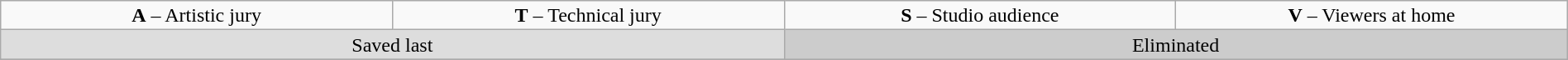<table class="wikitable" style="font-size:100%; line-height:16px; text-align:center" width="100%">
<tr>
<td width=150><strong>A</strong> – Artistic jury</td>
<td width=150><strong>T</strong> – Technical jury</td>
<td width=150><strong>S</strong> – Studio audience</td>
<td width=150><strong>V</strong> – Viewers at home</td>
</tr>
<tr>
<td colspan=2 bgcolor="DDDDDD">Saved last</td>
<td colspan=2 bgcolor="CCCCCC">Eliminated</td>
</tr>
<tr>
</tr>
</table>
